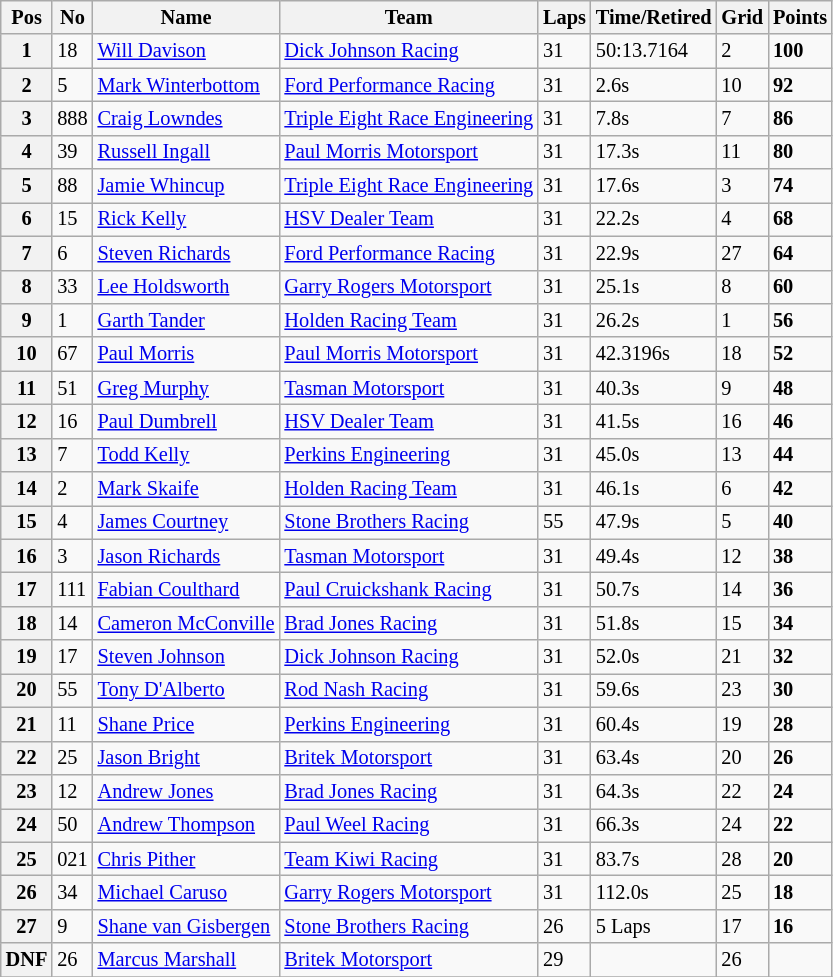<table class="wikitable" style="font-size: 85%;">
<tr>
<th>Pos</th>
<th>No</th>
<th>Name</th>
<th>Team</th>
<th>Laps</th>
<th>Time/Retired</th>
<th>Grid</th>
<th>Points</th>
</tr>
<tr>
<th>1</th>
<td>18</td>
<td> <a href='#'>Will Davison</a></td>
<td><a href='#'>Dick Johnson Racing</a></td>
<td>31</td>
<td>50:13.7164</td>
<td>2</td>
<td><strong>100</strong></td>
</tr>
<tr>
<th>2</th>
<td>5</td>
<td> <a href='#'>Mark Winterbottom</a></td>
<td><a href='#'>Ford Performance Racing</a></td>
<td>31</td>
<td>2.6s</td>
<td>10</td>
<td><strong>92</strong></td>
</tr>
<tr>
<th>3</th>
<td>888</td>
<td> <a href='#'>Craig Lowndes</a></td>
<td><a href='#'>Triple Eight Race Engineering</a></td>
<td>31</td>
<td>7.8s</td>
<td>7</td>
<td><strong>86</strong></td>
</tr>
<tr>
<th>4</th>
<td>39</td>
<td> <a href='#'>Russell Ingall</a></td>
<td><a href='#'>Paul Morris Motorsport</a></td>
<td>31</td>
<td>17.3s</td>
<td>11</td>
<td><strong>80</strong></td>
</tr>
<tr>
<th>5</th>
<td>88</td>
<td> <a href='#'>Jamie Whincup</a></td>
<td><a href='#'>Triple Eight Race Engineering</a></td>
<td>31</td>
<td>17.6s</td>
<td>3</td>
<td><strong>74</strong></td>
</tr>
<tr>
<th>6</th>
<td>15</td>
<td> <a href='#'>Rick Kelly</a></td>
<td><a href='#'>HSV Dealer Team</a></td>
<td>31</td>
<td>22.2s</td>
<td>4</td>
<td><strong>68</strong></td>
</tr>
<tr>
<th>7</th>
<td>6</td>
<td> <a href='#'>Steven Richards</a></td>
<td><a href='#'>Ford Performance Racing</a></td>
<td>31</td>
<td>22.9s</td>
<td>27</td>
<td><strong>64</strong></td>
</tr>
<tr>
<th>8</th>
<td>33</td>
<td> <a href='#'>Lee Holdsworth</a></td>
<td><a href='#'>Garry Rogers Motorsport</a></td>
<td>31</td>
<td>25.1s</td>
<td>8</td>
<td><strong>60</strong></td>
</tr>
<tr>
<th>9</th>
<td>1</td>
<td> <a href='#'>Garth Tander</a></td>
<td><a href='#'>Holden Racing Team</a></td>
<td>31</td>
<td>26.2s</td>
<td>1</td>
<td><strong>56</strong></td>
</tr>
<tr>
<th>10</th>
<td>67</td>
<td> <a href='#'>Paul Morris</a></td>
<td><a href='#'>Paul Morris Motorsport</a></td>
<td>31</td>
<td>42.3196s</td>
<td>18</td>
<td><strong>52</strong></td>
</tr>
<tr>
<th>11</th>
<td>51</td>
<td> <a href='#'>Greg Murphy</a></td>
<td><a href='#'>Tasman Motorsport</a></td>
<td>31</td>
<td>40.3s</td>
<td>9</td>
<td><strong>48</strong></td>
</tr>
<tr>
<th>12</th>
<td>16</td>
<td> <a href='#'>Paul Dumbrell</a></td>
<td><a href='#'>HSV Dealer Team</a></td>
<td>31</td>
<td>41.5s</td>
<td>16</td>
<td><strong>46</strong></td>
</tr>
<tr>
<th>13</th>
<td>7</td>
<td> <a href='#'>Todd Kelly</a></td>
<td><a href='#'>Perkins Engineering</a></td>
<td>31</td>
<td>45.0s</td>
<td>13</td>
<td><strong>44</strong></td>
</tr>
<tr>
<th>14</th>
<td>2</td>
<td> <a href='#'>Mark Skaife</a></td>
<td><a href='#'>Holden Racing Team</a></td>
<td>31</td>
<td>46.1s</td>
<td>6</td>
<td><strong>42</strong></td>
</tr>
<tr>
<th>15</th>
<td>4</td>
<td> <a href='#'>James Courtney</a></td>
<td><a href='#'>Stone Brothers Racing</a></td>
<td>55</td>
<td>47.9s</td>
<td>5</td>
<td><strong>40</strong></td>
</tr>
<tr>
<th>16</th>
<td>3</td>
<td> <a href='#'>Jason Richards</a></td>
<td><a href='#'>Tasman Motorsport</a></td>
<td>31</td>
<td>49.4s</td>
<td>12</td>
<td><strong>38</strong></td>
</tr>
<tr>
<th>17</th>
<td>111</td>
<td> <a href='#'>Fabian Coulthard</a></td>
<td><a href='#'>Paul Cruickshank Racing</a></td>
<td>31</td>
<td>50.7s</td>
<td>14</td>
<td><strong>36</strong></td>
</tr>
<tr>
<th>18</th>
<td>14</td>
<td> <a href='#'>Cameron McConville</a></td>
<td><a href='#'>Brad Jones Racing</a></td>
<td>31</td>
<td>51.8s</td>
<td>15</td>
<td><strong>34</strong></td>
</tr>
<tr>
<th>19</th>
<td>17</td>
<td> <a href='#'>Steven Johnson</a></td>
<td><a href='#'>Dick Johnson Racing</a></td>
<td>31</td>
<td>52.0s</td>
<td>21</td>
<td><strong>32</strong></td>
</tr>
<tr>
<th>20</th>
<td>55</td>
<td> <a href='#'>Tony D'Alberto</a></td>
<td><a href='#'>Rod Nash Racing</a></td>
<td>31</td>
<td>59.6s</td>
<td>23</td>
<td><strong>30</strong></td>
</tr>
<tr>
<th>21</th>
<td>11</td>
<td> <a href='#'>Shane Price</a></td>
<td><a href='#'>Perkins Engineering</a></td>
<td>31</td>
<td>60.4s</td>
<td>19</td>
<td><strong>28</strong></td>
</tr>
<tr>
<th>22</th>
<td>25</td>
<td> <a href='#'>Jason Bright</a></td>
<td><a href='#'>Britek Motorsport</a></td>
<td>31</td>
<td>63.4s</td>
<td>20</td>
<td><strong>26</strong></td>
</tr>
<tr>
<th>23</th>
<td>12</td>
<td> <a href='#'>Andrew Jones</a></td>
<td><a href='#'>Brad Jones Racing</a></td>
<td>31</td>
<td>64.3s</td>
<td>22</td>
<td><strong>24</strong></td>
</tr>
<tr>
<th>24</th>
<td>50</td>
<td> <a href='#'>Andrew Thompson</a></td>
<td><a href='#'>Paul Weel Racing</a></td>
<td>31</td>
<td>66.3s</td>
<td>24</td>
<td><strong>22</strong></td>
</tr>
<tr>
<th>25</th>
<td>021</td>
<td> <a href='#'>Chris Pither</a></td>
<td><a href='#'>Team Kiwi Racing</a></td>
<td>31</td>
<td>83.7s</td>
<td>28</td>
<td><strong>20</strong></td>
</tr>
<tr>
<th>26</th>
<td>34</td>
<td> <a href='#'>Michael Caruso</a></td>
<td><a href='#'>Garry Rogers Motorsport</a></td>
<td>31</td>
<td>112.0s</td>
<td>25</td>
<td><strong>18</strong></td>
</tr>
<tr>
<th>27</th>
<td>9</td>
<td> <a href='#'>Shane van Gisbergen</a></td>
<td><a href='#'>Stone Brothers Racing</a></td>
<td>26</td>
<td> 5 Laps</td>
<td>17</td>
<td><strong>16</strong></td>
</tr>
<tr>
<th>DNF</th>
<td>26</td>
<td> <a href='#'>Marcus Marshall</a></td>
<td><a href='#'>Britek Motorsport</a></td>
<td>29</td>
<td></td>
<td>26</td>
<td></td>
</tr>
<tr>
</tr>
</table>
